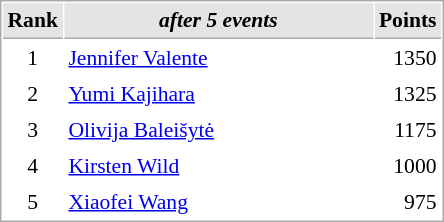<table cellspacing="1" cellpadding="3" style="border:1px solid #aaa; font-size:90%;">
<tr style="background:#e4e4e4;">
<th style="border-bottom:1px solid #aaa; width:10px;">Rank</th>
<th style="border-bottom:1px solid #aaa; width:200px; white-space:nowrap;"><em>after 5 events</em> </th>
<th style="border-bottom:1px solid #aaa; width:20px;">Points</th>
</tr>
<tr>
<td style="text-align:center;">1</td>
<td> <a href='#'>Jennifer Valente</a></td>
<td align="right">1350</td>
</tr>
<tr>
<td style="text-align:center;">2</td>
<td> <a href='#'>Yumi Kajihara</a></td>
<td align="right">1325</td>
</tr>
<tr>
<td style="text-align:center;">3</td>
<td> <a href='#'>Olivija Baleišytė</a></td>
<td align="right">1175</td>
</tr>
<tr>
<td style="text-align:center;">4</td>
<td> <a href='#'>Kirsten Wild</a></td>
<td align="right">1000</td>
</tr>
<tr>
<td style="text-align:center;">5</td>
<td> <a href='#'>Xiaofei Wang</a></td>
<td align="right">975</td>
</tr>
</table>
